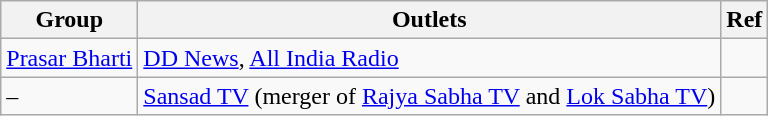<table class="wikitable">
<tr>
<th>Group</th>
<th>Outlets</th>
<th>Ref</th>
</tr>
<tr>
<td><a href='#'>Prasar Bharti</a></td>
<td><a href='#'>DD News</a>, <a href='#'>All India Radio</a></td>
<td></td>
</tr>
<tr>
<td>–</td>
<td><a href='#'>Sansad TV</a> (merger of <a href='#'>Rajya Sabha TV</a> and <a href='#'>Lok Sabha TV</a>)</td>
<td></td>
</tr>
</table>
